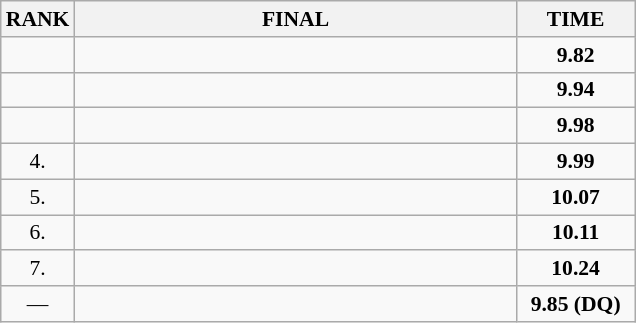<table class="wikitable" style="border-collapse: collapse; font-size: 90%;">
<tr>
<th>RANK</th>
<th style="width: 20em">FINAL</th>
<th style="width: 5em">TIME</th>
</tr>
<tr>
<td align="center"></td>
<td></td>
<td align="center"><strong>9.82</strong></td>
</tr>
<tr>
<td align="center"></td>
<td></td>
<td align="center"><strong>9.94</strong></td>
</tr>
<tr>
<td align="center"></td>
<td></td>
<td align="center"><strong>9.98</strong></td>
</tr>
<tr>
<td align="center">4.</td>
<td></td>
<td align="center"><strong>9.99</strong></td>
</tr>
<tr>
<td align="center">5.</td>
<td></td>
<td align="center"><strong>10.07</strong></td>
</tr>
<tr>
<td align="center">6.</td>
<td></td>
<td align="center"><strong>10.11</strong></td>
</tr>
<tr>
<td align="center">7.</td>
<td></td>
<td align="center"><strong>10.24</strong></td>
</tr>
<tr>
<td align="center">—</td>
<td></td>
<td align="center"><strong><span>9.85</span> (DQ)</strong></td>
</tr>
</table>
